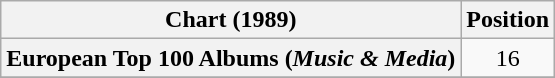<table class="wikitable sortable plainrowheaders" style="text-align:center">
<tr>
<th scope="col">Chart (1989)</th>
<th scope="col">Position</th>
</tr>
<tr>
<th scope="row">European Top 100 Albums (<em>Music & Media</em>)</th>
<td>16</td>
</tr>
<tr>
</tr>
</table>
